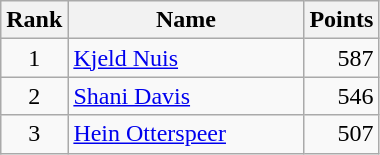<table class="wikitable" border="1">
<tr>
<th width=30>Rank</th>
<th width=150>Name</th>
<th width=25>Points</th>
</tr>
<tr>
<td align=center>1</td>
<td> <a href='#'>Kjeld Nuis</a></td>
<td align=right>587</td>
</tr>
<tr>
<td align=center>2</td>
<td> <a href='#'>Shani Davis</a></td>
<td align=right>546</td>
</tr>
<tr>
<td align=center>3</td>
<td> <a href='#'>Hein Otterspeer</a></td>
<td align=right>507</td>
</tr>
</table>
